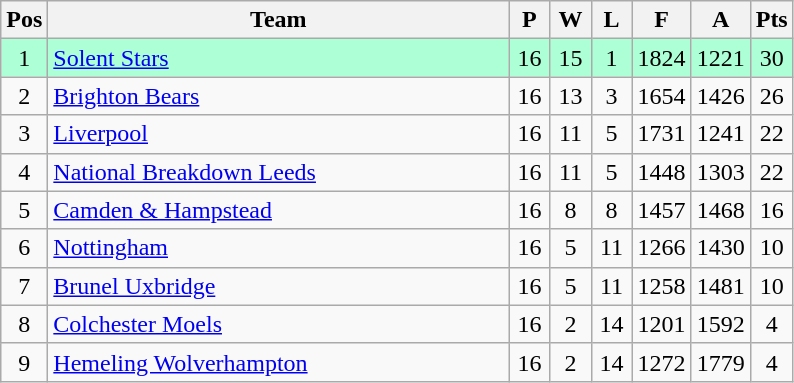<table class="wikitable" style="font-size: 100%">
<tr>
<th width=20>Pos</th>
<th width=300>Team</th>
<th width=20>P</th>
<th width=20>W</th>
<th width=20>L</th>
<th width=25>F</th>
<th width=25>A</th>
<th width=20>Pts</th>
</tr>
<tr align=center style="background: #ADFFD6;">
<td>1</td>
<td align="left"><a href='#'>Solent Stars</a></td>
<td>16</td>
<td>15</td>
<td>1</td>
<td>1824</td>
<td>1221</td>
<td>30</td>
</tr>
<tr align=center>
<td>2</td>
<td align="left"><a href='#'>Brighton Bears</a></td>
<td>16</td>
<td>13</td>
<td>3</td>
<td>1654</td>
<td>1426</td>
<td>26</td>
</tr>
<tr align=center>
<td>3</td>
<td align="left"><a href='#'>Liverpool</a></td>
<td>16</td>
<td>11</td>
<td>5</td>
<td>1731</td>
<td>1241</td>
<td>22</td>
</tr>
<tr align=center>
<td>4</td>
<td align="left"><a href='#'>National Breakdown Leeds</a></td>
<td>16</td>
<td>11</td>
<td>5</td>
<td>1448</td>
<td>1303</td>
<td>22</td>
</tr>
<tr align=center>
<td>5</td>
<td align="left"><a href='#'>Camden & Hampstead</a></td>
<td>16</td>
<td>8</td>
<td>8</td>
<td>1457</td>
<td>1468</td>
<td>16</td>
</tr>
<tr align=center>
<td>6</td>
<td align="left"><a href='#'>Nottingham</a></td>
<td>16</td>
<td>5</td>
<td>11</td>
<td>1266</td>
<td>1430</td>
<td>10</td>
</tr>
<tr align=center>
<td>7</td>
<td align="left"><a href='#'>Brunel Uxbridge</a></td>
<td>16</td>
<td>5</td>
<td>11</td>
<td>1258</td>
<td>1481</td>
<td>10</td>
</tr>
<tr align=center>
<td>8</td>
<td align="left"><a href='#'>Colchester Moels</a></td>
<td>16</td>
<td>2</td>
<td>14</td>
<td>1201</td>
<td>1592</td>
<td>4</td>
</tr>
<tr align=center>
<td>9</td>
<td align="left"><a href='#'>Hemeling Wolverhampton</a></td>
<td>16</td>
<td>2</td>
<td>14</td>
<td>1272</td>
<td>1779</td>
<td>4</td>
</tr>
</table>
